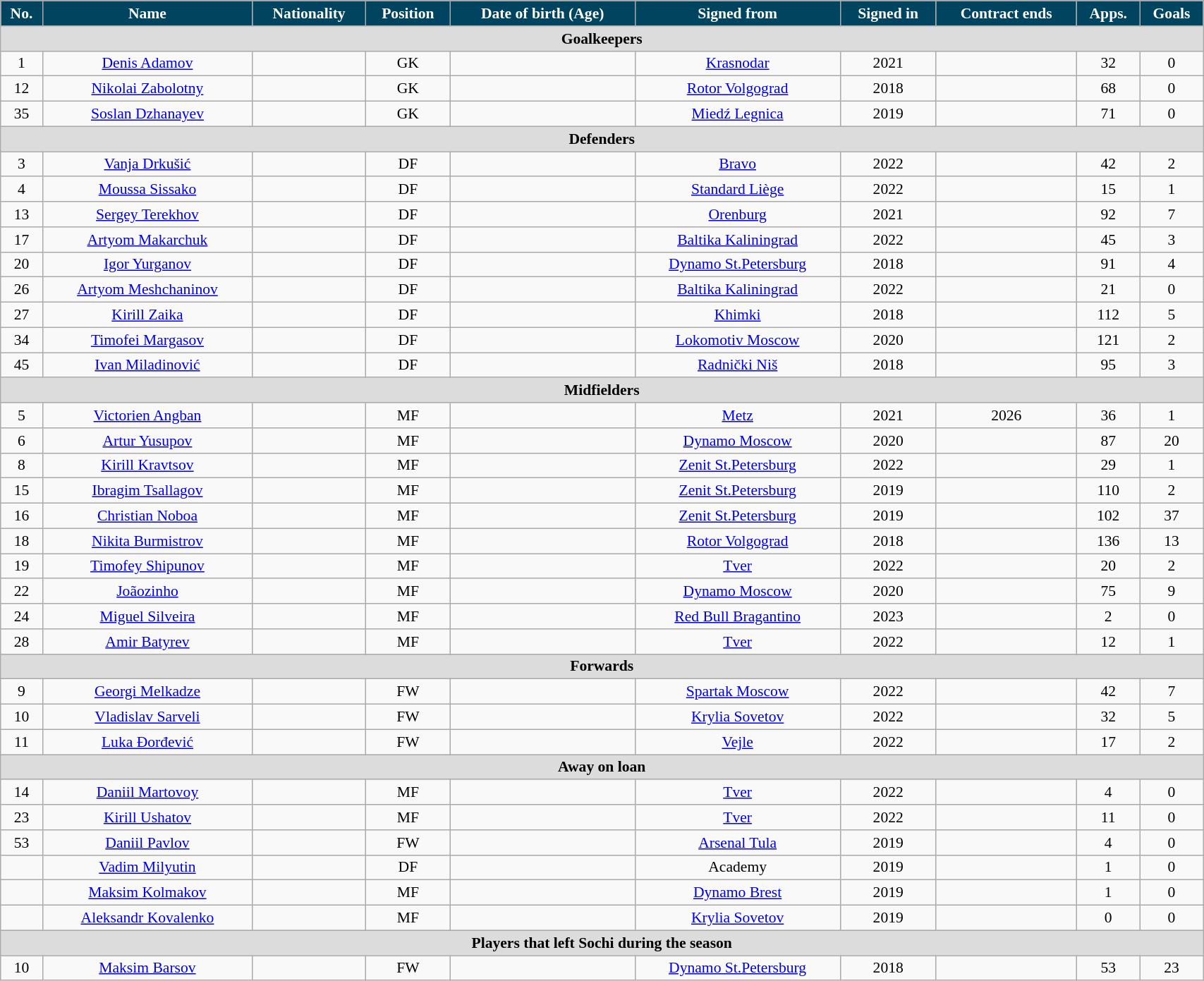<table class="wikitable"  style="text-align:center; font-size:90%; width:90%;">
<tr>
<th style="background:#004460; color:white; text-align:center;">No.</th>
<th style="background:#004460; color:white; text-align:center;">Name</th>
<th style="background:#004460; color:white; text-align:center;">Nationality</th>
<th style="background:#004460; color:white; text-align:center;">Position</th>
<th style="background:#004460; color:white; text-align:center;">Date of birth (Age)</th>
<th style="background:#004460; color:white; text-align:center;">Signed from</th>
<th style="background:#004460; color:white; text-align:center;">Signed in</th>
<th style="background:#004460; color:white; text-align:center;">Contract ends</th>
<th style="background:#004460; color:white; text-align:center;">Apps.</th>
<th style="background:#004460; color:white; text-align:center;">Goals</th>
</tr>
<tr>
<th colspan="11"  style="background:#dcdcdc; text-align:center;">Goalkeepers</th>
</tr>
<tr>
<td>1</td>
<td><a href='#'>Denis Adamov</a></td>
<td></td>
<td>GK</td>
<td></td>
<td><a href='#'>Krasnodar</a></td>
<td>2021</td>
<td></td>
<td>32</td>
<td>0</td>
</tr>
<tr>
<td>12</td>
<td><a href='#'>Nikolai Zabolotny</a></td>
<td></td>
<td>GK</td>
<td></td>
<td><a href='#'>Rotor Volgograd</a></td>
<td>2018</td>
<td></td>
<td>68</td>
<td>0</td>
</tr>
<tr>
<td>35</td>
<td><a href='#'>Soslan Dzhanayev</a></td>
<td></td>
<td>GK</td>
<td></td>
<td><a href='#'>Miedź Legnica</a></td>
<td>2019</td>
<td></td>
<td>71</td>
<td>0</td>
</tr>
<tr>
<th colspan="11"  style="background:#dcdcdc; text-align:center;">Defenders</th>
</tr>
<tr>
<td>3</td>
<td><a href='#'>Vanja Drkušić</a></td>
<td></td>
<td>DF</td>
<td></td>
<td><a href='#'>Bravo</a></td>
<td>2022</td>
<td></td>
<td>42</td>
<td>2</td>
</tr>
<tr>
<td>4</td>
<td><a href='#'>Moussa Sissako</a></td>
<td></td>
<td>DF</td>
<td></td>
<td><a href='#'>Standard Liège</a></td>
<td>2022</td>
<td></td>
<td>15</td>
<td>1</td>
</tr>
<tr>
<td>13</td>
<td><a href='#'>Sergey Terekhov</a></td>
<td></td>
<td>DF</td>
<td></td>
<td><a href='#'>Orenburg</a></td>
<td>2021</td>
<td></td>
<td>92</td>
<td>7</td>
</tr>
<tr>
<td>17</td>
<td><a href='#'>Artyom Makarchuk</a></td>
<td></td>
<td>DF</td>
<td></td>
<td><a href='#'>Baltika Kaliningrad</a></td>
<td>2022</td>
<td></td>
<td>45</td>
<td>3</td>
</tr>
<tr>
<td>20</td>
<td><a href='#'>Igor Yurganov</a></td>
<td></td>
<td>DF</td>
<td></td>
<td><a href='#'>Dynamo St.Petersburg</a></td>
<td>2018</td>
<td></td>
<td>91</td>
<td>4</td>
</tr>
<tr>
<td>26</td>
<td><a href='#'>Artyom Meshchaninov</a></td>
<td></td>
<td>DF</td>
<td></td>
<td><a href='#'>Baltika Kaliningrad</a></td>
<td>2022</td>
<td></td>
<td>21</td>
<td>0</td>
</tr>
<tr>
<td>27</td>
<td><a href='#'>Kirill Zaika</a></td>
<td></td>
<td>DF</td>
<td></td>
<td><a href='#'>Khimki</a></td>
<td>2018</td>
<td></td>
<td>112</td>
<td>5</td>
</tr>
<tr>
<td>34</td>
<td><a href='#'>Timofei Margasov</a></td>
<td></td>
<td>DF</td>
<td></td>
<td><a href='#'>Lokomotiv Moscow</a></td>
<td>2020</td>
<td></td>
<td>121</td>
<td>2</td>
</tr>
<tr>
<td>45</td>
<td><a href='#'>Ivan Miladinović</a></td>
<td></td>
<td>DF</td>
<td></td>
<td><a href='#'>Radnički Niš</a></td>
<td>2018</td>
<td></td>
<td>95</td>
<td>3</td>
</tr>
<tr>
<th colspan="11"  style="background:#dcdcdc; text-align:center;">Midfielders</th>
</tr>
<tr>
<td>5</td>
<td><a href='#'>Victorien Angban</a></td>
<td></td>
<td>MF</td>
<td></td>
<td><a href='#'>Metz</a></td>
<td>2021</td>
<td>2026</td>
<td>36</td>
<td>1</td>
</tr>
<tr>
<td>6</td>
<td><a href='#'>Artur Yusupov</a></td>
<td></td>
<td>MF</td>
<td></td>
<td><a href='#'>Dynamo Moscow</a></td>
<td>2020</td>
<td></td>
<td>87</td>
<td>20</td>
</tr>
<tr>
<td>8</td>
<td><a href='#'>Kirill Kravtsov</a></td>
<td></td>
<td>MF</td>
<td></td>
<td><a href='#'>Zenit St.Petersburg</a></td>
<td>2022</td>
<td></td>
<td>29</td>
<td>1</td>
</tr>
<tr>
<td>15</td>
<td><a href='#'>Ibragim Tsallagov</a></td>
<td></td>
<td>MF</td>
<td></td>
<td><a href='#'>Zenit St.Petersburg</a></td>
<td>2019</td>
<td></td>
<td>110</td>
<td>2</td>
</tr>
<tr>
<td>16</td>
<td><a href='#'>Christian Noboa</a></td>
<td></td>
<td>MF</td>
<td></td>
<td><a href='#'>Zenit St.Petersburg</a></td>
<td>2019</td>
<td></td>
<td>102</td>
<td>37</td>
</tr>
<tr>
<td>18</td>
<td><a href='#'>Nikita Burmistrov</a></td>
<td></td>
<td>MF</td>
<td></td>
<td><a href='#'>Rotor Volgograd</a></td>
<td>2018</td>
<td></td>
<td>136</td>
<td>13</td>
</tr>
<tr>
<td>19</td>
<td><a href='#'>Timofey Shipunov</a></td>
<td></td>
<td>MF</td>
<td></td>
<td><a href='#'>Tver</a></td>
<td>2022</td>
<td></td>
<td>20</td>
<td>2</td>
</tr>
<tr>
<td>22</td>
<td><a href='#'>Joãozinho</a></td>
<td></td>
<td>MF</td>
<td></td>
<td><a href='#'>Dynamo Moscow</a></td>
<td>2020</td>
<td></td>
<td>75</td>
<td>9</td>
</tr>
<tr>
<td>24</td>
<td><a href='#'>Miguel Silveira</a></td>
<td></td>
<td>MF</td>
<td></td>
<td><a href='#'>Red Bull Bragantino</a></td>
<td>2023</td>
<td></td>
<td>2</td>
<td>0</td>
</tr>
<tr>
<td>28</td>
<td><a href='#'>Amir Batyrev</a></td>
<td></td>
<td>MF</td>
<td></td>
<td><a href='#'>Tver</a></td>
<td>2022</td>
<td></td>
<td>12</td>
<td>1</td>
</tr>
<tr>
<th colspan="11"  style="background:#dcdcdc; text-align:center;">Forwards</th>
</tr>
<tr>
<td>9</td>
<td><a href='#'>Georgi Melkadze</a></td>
<td></td>
<td>FW</td>
<td></td>
<td><a href='#'>Spartak Moscow</a></td>
<td>2022</td>
<td></td>
<td>42</td>
<td>7</td>
</tr>
<tr>
<td>10</td>
<td><a href='#'>Vladislav Sarveli</a></td>
<td></td>
<td>FW</td>
<td></td>
<td><a href='#'>Krylia Sovetov</a></td>
<td>2022</td>
<td></td>
<td>32</td>
<td>5</td>
</tr>
<tr>
<td>11</td>
<td><a href='#'>Luka Đorđević</a></td>
<td></td>
<td>FW</td>
<td></td>
<td><a href='#'>Vejle</a></td>
<td>2022</td>
<td></td>
<td>17</td>
<td>2</td>
</tr>
<tr>
<th colspan="11"  style="background:#dcdcdc; text-align:center;">Away on loan</th>
</tr>
<tr>
<td>14</td>
<td><a href='#'>Daniil Martovoy</a></td>
<td></td>
<td>MF</td>
<td></td>
<td><a href='#'>Tver</a></td>
<td>2022</td>
<td></td>
<td>4</td>
<td>0</td>
</tr>
<tr>
<td>23</td>
<td><a href='#'>Kirill Ushatov</a></td>
<td></td>
<td>MF</td>
<td></td>
<td><a href='#'>Tver</a></td>
<td>2022</td>
<td></td>
<td>11</td>
<td>0</td>
</tr>
<tr>
<td>53</td>
<td><a href='#'>Daniil Pavlov</a></td>
<td></td>
<td>FW</td>
<td></td>
<td><a href='#'>Arsenal Tula</a></td>
<td>2019</td>
<td></td>
<td>4</td>
<td>0</td>
</tr>
<tr>
<td></td>
<td><a href='#'>Vadim Milyutin</a></td>
<td></td>
<td>DF</td>
<td></td>
<td>Academy</td>
<td>2019</td>
<td></td>
<td>1</td>
<td>0</td>
</tr>
<tr>
<td></td>
<td><a href='#'>Maksim Kolmakov</a></td>
<td></td>
<td>MF</td>
<td></td>
<td><a href='#'>Dynamo Brest</a></td>
<td>2019</td>
<td></td>
<td>1</td>
<td>0</td>
</tr>
<tr>
<td></td>
<td><a href='#'>Aleksandr Kovalenko</a></td>
<td></td>
<td>MF</td>
<td></td>
<td><a href='#'>Krylia Sovetov</a></td>
<td>2019</td>
<td></td>
<td>0</td>
<td>0</td>
</tr>
<tr>
<th colspan="11"  style="background:#dcdcdc; text-align:center;">Players that left Sochi during the season</th>
</tr>
<tr>
<td>10</td>
<td><a href='#'>Maksim Barsov</a></td>
<td></td>
<td>FW</td>
<td></td>
<td><a href='#'>Dynamo St.Petersburg</a></td>
<td>2018</td>
<td></td>
<td>53</td>
<td>23</td>
</tr>
</table>
